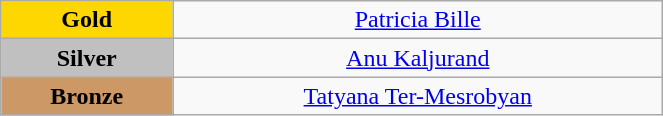<table class="wikitable" style="text-align:center; " width="35%">
<tr>
<td bgcolor="gold"><strong>Gold</strong></td>
<td><a href='#'>Patricia Bille</a><br>  <small><em></em></small></td>
</tr>
<tr>
<td bgcolor="silver"><strong>Silver</strong></td>
<td><a href='#'>Anu Kaljurand</a><br>  <small><em></em></small></td>
</tr>
<tr>
<td bgcolor="CC9966"><strong>Bronze</strong></td>
<td><a href='#'>Tatyana Ter-Mesrobyan</a><br>  <small><em></em></small></td>
</tr>
</table>
